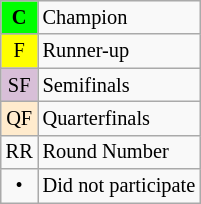<table class=wikitable style="text-align:center;font-size:85%">
<tr>
<td bgcolor=#00ff00><strong>C</strong></td>
<td align=left>Champion</td>
</tr>
<tr>
<td bgcolor=yellow>F</td>
<td align=left>Runner-up</td>
</tr>
<tr>
<td bgcolor=thistle>SF</td>
<td align=left>Semifinals</td>
</tr>
<tr>
<td bgcolor=#ffebcd>QF</td>
<td align=left>Quarterfinals</td>
</tr>
<tr>
<td>RR</td>
<td align=left>Round Number</td>
</tr>
<tr>
<td>•</td>
<td align=left>Did not participate</td>
</tr>
</table>
